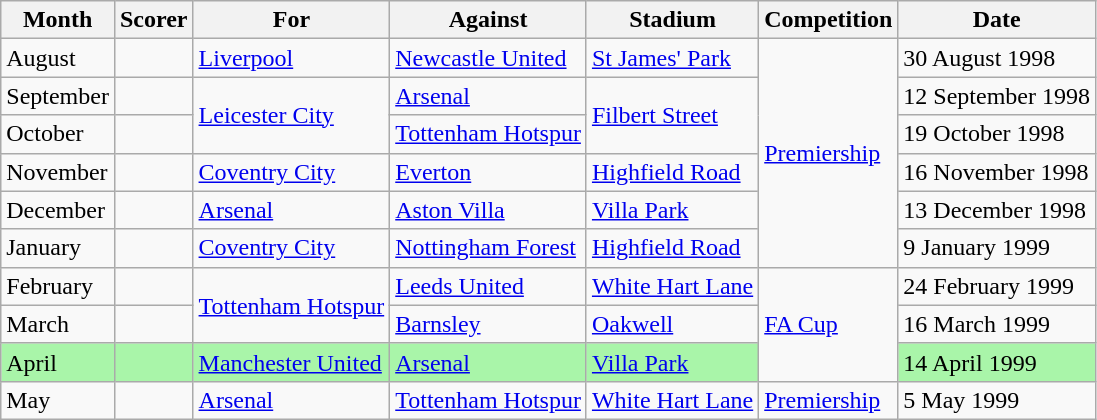<table class="wikitable">
<tr>
<th>Month</th>
<th>Scorer</th>
<th>For</th>
<th>Against</th>
<th>Stadium</th>
<th>Competition</th>
<th>Date</th>
</tr>
<tr>
<td>August</td>
<td> </td>
<td><a href='#'>Liverpool</a></td>
<td><a href='#'>Newcastle United</a></td>
<td><a href='#'>St James' Park</a></td>
<td rowspan=6><a href='#'>Premiership</a></td>
<td>30 August 1998</td>
</tr>
<tr>
<td>September</td>
<td> </td>
<td rowspan=2><a href='#'>Leicester City</a></td>
<td><a href='#'>Arsenal</a></td>
<td rowspan=2><a href='#'>Filbert Street</a></td>
<td>12 September 1998</td>
</tr>
<tr>
<td>October</td>
<td> </td>
<td><a href='#'>Tottenham Hotspur</a></td>
<td>19 October 1998</td>
</tr>
<tr>
<td>November</td>
<td> </td>
<td><a href='#'>Coventry City</a></td>
<td><a href='#'>Everton</a></td>
<td><a href='#'>Highfield Road</a></td>
<td>16 November 1998</td>
</tr>
<tr>
<td>December</td>
<td> </td>
<td><a href='#'>Arsenal</a></td>
<td><a href='#'>Aston Villa</a></td>
<td><a href='#'>Villa Park</a></td>
<td>13 December 1998</td>
</tr>
<tr>
<td>January</td>
<td> </td>
<td><a href='#'>Coventry City</a></td>
<td><a href='#'>Nottingham Forest</a></td>
<td><a href='#'>Highfield Road</a></td>
<td>9 January 1999</td>
</tr>
<tr>
<td>February</td>
<td> </td>
<td rowspan=2><a href='#'>Tottenham Hotspur</a></td>
<td><a href='#'>Leeds United</a></td>
<td><a href='#'>White Hart Lane</a></td>
<td rowspan="3"><a href='#'>FA Cup</a></td>
<td>24 February 1999</td>
</tr>
<tr>
<td>March</td>
<td> </td>
<td><a href='#'>Barnsley</a></td>
<td><a href='#'>Oakwell</a></td>
<td>16 March 1999</td>
</tr>
<tr>
<td bgcolor="#A9F5A9">April</td>
<td bgcolor="#A9F5A9"> </td>
<td bgcolor="#A9F5A9"><a href='#'>Manchester United</a></td>
<td bgcolor="#A9F5A9"><a href='#'>Arsenal</a></td>
<td bgcolor="#A9F5A9"><a href='#'>Villa Park</a></td>
<td bgcolor="#A9F5A9">14 April 1999</td>
</tr>
<tr>
<td>May</td>
<td> </td>
<td><a href='#'>Arsenal</a></td>
<td><a href='#'>Tottenham Hotspur</a></td>
<td><a href='#'>White Hart Lane</a></td>
<td><a href='#'>Premiership</a></td>
<td>5 May 1999</td>
</tr>
</table>
